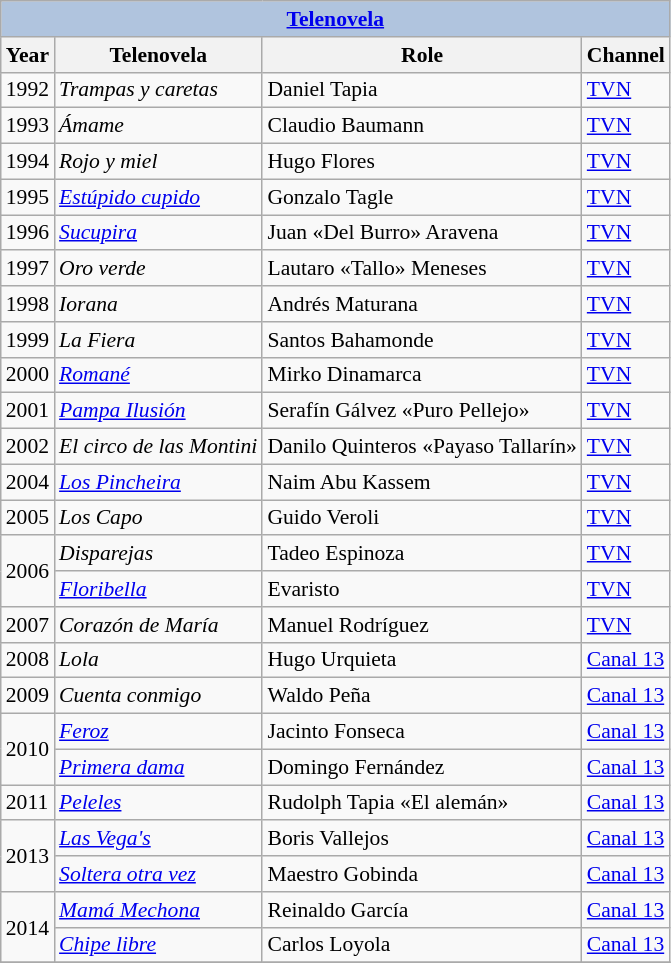<table class="wikitable" style="font-size: 90%;">
<tr>
<th colspan="5" style="background: LightSteelBlue;"><a href='#'>Telenovela</a></th>
</tr>
<tr>
<th>Year</th>
<th>Telenovela</th>
<th>Role</th>
<th>Channel</th>
</tr>
<tr>
<td>1992</td>
<td><em>Trampas y caretas</em></td>
<td>Daniel Tapia</td>
<td><a href='#'>TVN</a></td>
</tr>
<tr>
<td>1993</td>
<td><em>Ámame</em></td>
<td>Claudio Baumann</td>
<td><a href='#'>TVN</a></td>
</tr>
<tr>
<td>1994</td>
<td><em>Rojo y miel</em></td>
<td>Hugo Flores</td>
<td><a href='#'>TVN</a></td>
</tr>
<tr>
<td>1995</td>
<td><em><a href='#'>Estúpido cupido</a></em></td>
<td>Gonzalo Tagle</td>
<td><a href='#'>TVN</a></td>
</tr>
<tr>
<td>1996</td>
<td><em><a href='#'>Sucupira</a></em></td>
<td>Juan «Del Burro» Aravena</td>
<td><a href='#'>TVN</a></td>
</tr>
<tr>
<td>1997</td>
<td><em>Oro verde</em></td>
<td>Lautaro «Tallo» Meneses</td>
<td><a href='#'>TVN</a></td>
</tr>
<tr>
<td>1998</td>
<td><em>Iorana</em></td>
<td>Andrés Maturana</td>
<td><a href='#'>TVN</a></td>
</tr>
<tr>
<td>1999</td>
<td><em>La Fiera</em></td>
<td>Santos Bahamonde</td>
<td><a href='#'>TVN</a></td>
</tr>
<tr>
<td>2000</td>
<td><em><a href='#'>Romané</a></em></td>
<td>Mirko Dinamarca</td>
<td><a href='#'>TVN</a></td>
</tr>
<tr>
<td>2001</td>
<td><em><a href='#'>Pampa Ilusión</a></em></td>
<td>Serafín Gálvez «Puro Pellejo»</td>
<td><a href='#'>TVN</a></td>
</tr>
<tr>
<td>2002</td>
<td><em>El circo de las Montini</em></td>
<td>Danilo Quinteros «Payaso Tallarín»</td>
<td><a href='#'>TVN</a></td>
</tr>
<tr>
<td>2004</td>
<td><em><a href='#'>Los Pincheira</a></em></td>
<td>Naim Abu Kassem</td>
<td><a href='#'>TVN</a></td>
</tr>
<tr>
<td>2005</td>
<td><em>Los Capo</em></td>
<td>Guido Veroli</td>
<td><a href='#'>TVN</a></td>
</tr>
<tr>
<td rowspan="2">2006</td>
<td><em>Disparejas</em></td>
<td>Tadeo Espinoza</td>
<td><a href='#'>TVN</a></td>
</tr>
<tr>
<td><em><a href='#'>Floribella</a></em></td>
<td>Evaristo</td>
<td><a href='#'>TVN</a></td>
</tr>
<tr>
<td>2007</td>
<td><em>Corazón de María</em></td>
<td>Manuel Rodríguez</td>
<td><a href='#'>TVN</a></td>
</tr>
<tr>
<td>2008</td>
<td><em>Lola</em></td>
<td>Hugo Urquieta</td>
<td><a href='#'>Canal 13</a></td>
</tr>
<tr>
<td>2009</td>
<td><em>Cuenta conmigo</em></td>
<td>Waldo Peña</td>
<td><a href='#'>Canal 13</a></td>
</tr>
<tr>
<td rowspan="2">2010</td>
<td><em><a href='#'>Feroz</a></em></td>
<td>Jacinto Fonseca</td>
<td><a href='#'>Canal 13</a></td>
</tr>
<tr>
<td><em><a href='#'>Primera dama</a></em></td>
<td>Domingo Fernández</td>
<td><a href='#'>Canal 13</a></td>
</tr>
<tr>
<td>2011</td>
<td><em><a href='#'>Peleles</a></em></td>
<td>Rudolph Tapia «El alemán»</td>
<td><a href='#'>Canal 13</a></td>
</tr>
<tr>
<td rowspan="2">2013</td>
<td><em><a href='#'>Las Vega's</a></em></td>
<td>Boris Vallejos</td>
<td><a href='#'>Canal 13</a></td>
</tr>
<tr>
<td><em><a href='#'>Soltera otra vez</a></em></td>
<td>Maestro Gobinda</td>
<td><a href='#'>Canal 13</a></td>
</tr>
<tr>
<td rowspan="2">2014</td>
<td><em><a href='#'>Mamá Mechona</a></em></td>
<td>Reinaldo García</td>
<td><a href='#'>Canal 13</a></td>
</tr>
<tr>
<td><em><a href='#'>Chipe libre</a></em></td>
<td>Carlos Loyola</td>
<td><a href='#'>Canal 13</a></td>
</tr>
<tr>
</tr>
</table>
